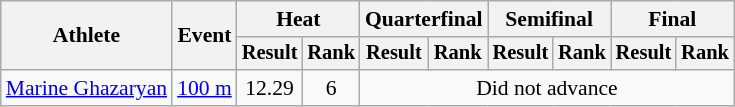<table class="wikitable" style="font-size:90%">
<tr>
<th rowspan="2">Athlete</th>
<th rowspan="2">Event</th>
<th colspan="2">Heat</th>
<th colspan="2">Quarterfinal</th>
<th colspan="2">Semifinal</th>
<th colspan="2">Final</th>
</tr>
<tr style="font-size:95%">
<th>Result</th>
<th>Rank</th>
<th>Result</th>
<th>Rank</th>
<th>Result</th>
<th>Rank</th>
<th>Result</th>
<th>Rank</th>
</tr>
<tr align=center>
<td align=left><a href='#'>Marine Ghazaryan</a></td>
<td align=left><a href='#'>100 m</a></td>
<td>12.29</td>
<td>6</td>
<td colspan=6>Did not advance</td>
</tr>
</table>
